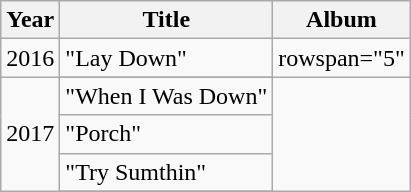<table class="wikitable">
<tr>
<th>Year</th>
<th>Title</th>
<th>Album</th>
</tr>
<tr>
<td rowspan="1">2016</td>
<td>"Lay Down"</td>
<td>rowspan="5" </td>
</tr>
<tr>
<td rowspan="5">2017</td>
</tr>
<tr>
<td>"When I Was Down"</td>
</tr>
<tr>
<td>"Porch"</td>
</tr>
<tr>
<td>"Try Sumthin"</td>
</tr>
<tr>
</tr>
</table>
